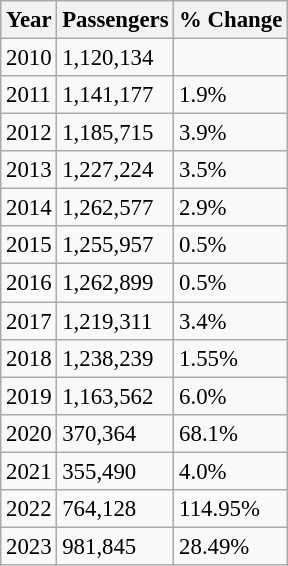<table class="wikitable" style="font-size: 95%">
<tr>
<th>Year</th>
<th>Passengers</th>
<th>% Change</th>
</tr>
<tr>
<td>2010</td>
<td>1,120,134</td>
<td></td>
</tr>
<tr>
<td>2011</td>
<td>1,141,177</td>
<td> 1.9%</td>
</tr>
<tr>
<td>2012</td>
<td>1,185,715</td>
<td> 3.9%</td>
</tr>
<tr>
<td>2013</td>
<td>1,227,224</td>
<td> 3.5%</td>
</tr>
<tr>
<td>2014</td>
<td>1,262,577</td>
<td> 2.9%</td>
</tr>
<tr>
<td>2015</td>
<td>1,255,957</td>
<td> 0.5%</td>
</tr>
<tr>
<td>2016</td>
<td>1,262,899</td>
<td> 0.5%</td>
</tr>
<tr>
<td>2017</td>
<td>1,219,311</td>
<td> 3.4%</td>
</tr>
<tr>
<td>2018</td>
<td>1,238,239</td>
<td> 1.55%</td>
</tr>
<tr>
<td>2019</td>
<td>1,163,562</td>
<td> 6.0%</td>
</tr>
<tr>
<td>2020</td>
<td>370,364</td>
<td> 68.1%</td>
</tr>
<tr>
<td>2021</td>
<td>355,490</td>
<td> 4.0%</td>
</tr>
<tr>
<td>2022</td>
<td>764,128</td>
<td> 114.95%</td>
</tr>
<tr>
<td>2023</td>
<td>981,845</td>
<td> 28.49%</td>
</tr>
</table>
